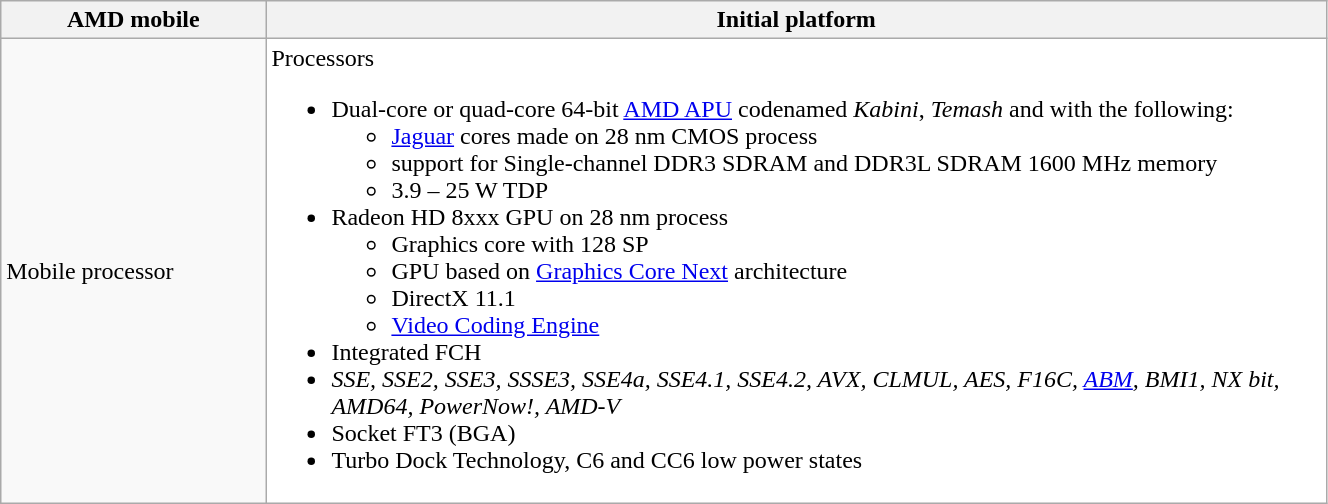<table class="wikitable" style="width:70%;">
<tr>
<th style="width:20%;">AMD mobile</th>
<th>Initial platform</th>
</tr>
<tr>
<td>Mobile processor</td>
<td style="background:white">Processors<br><ul><li>Dual-core or quad-core 64-bit <a href='#'>AMD APU</a> codenamed <em>Kabini</em>, <em>Temash</em> and with the following:<ul><li><a href='#'>Jaguar</a> cores made on 28 nm CMOS process</li><li>support for Single-channel DDR3 SDRAM and DDR3L SDRAM 1600 MHz memory</li><li>3.9 – 25 W TDP</li></ul></li><li>Radeon HD 8xxx GPU on 28 nm process<ul><li>Graphics core with 128 SP</li><li>GPU based on <a href='#'>Graphics Core Next</a> architecture</li><li>DirectX 11.1</li><li><a href='#'>Video Coding Engine</a></li></ul></li><li>Integrated FCH</li><li><em>SSE, SSE2, SSE3, SSSE3, SSE4a, SSE4.1, SSE4.2, AVX, CLMUL, AES, F16C, <a href='#'>ABM</a>, BMI1, NX bit, AMD64, PowerNow!, AMD-V</em></li><li>Socket FT3 (BGA)</li><li>Turbo Dock Technology, C6 and CC6 low power states</li></ul></td>
</tr>
</table>
